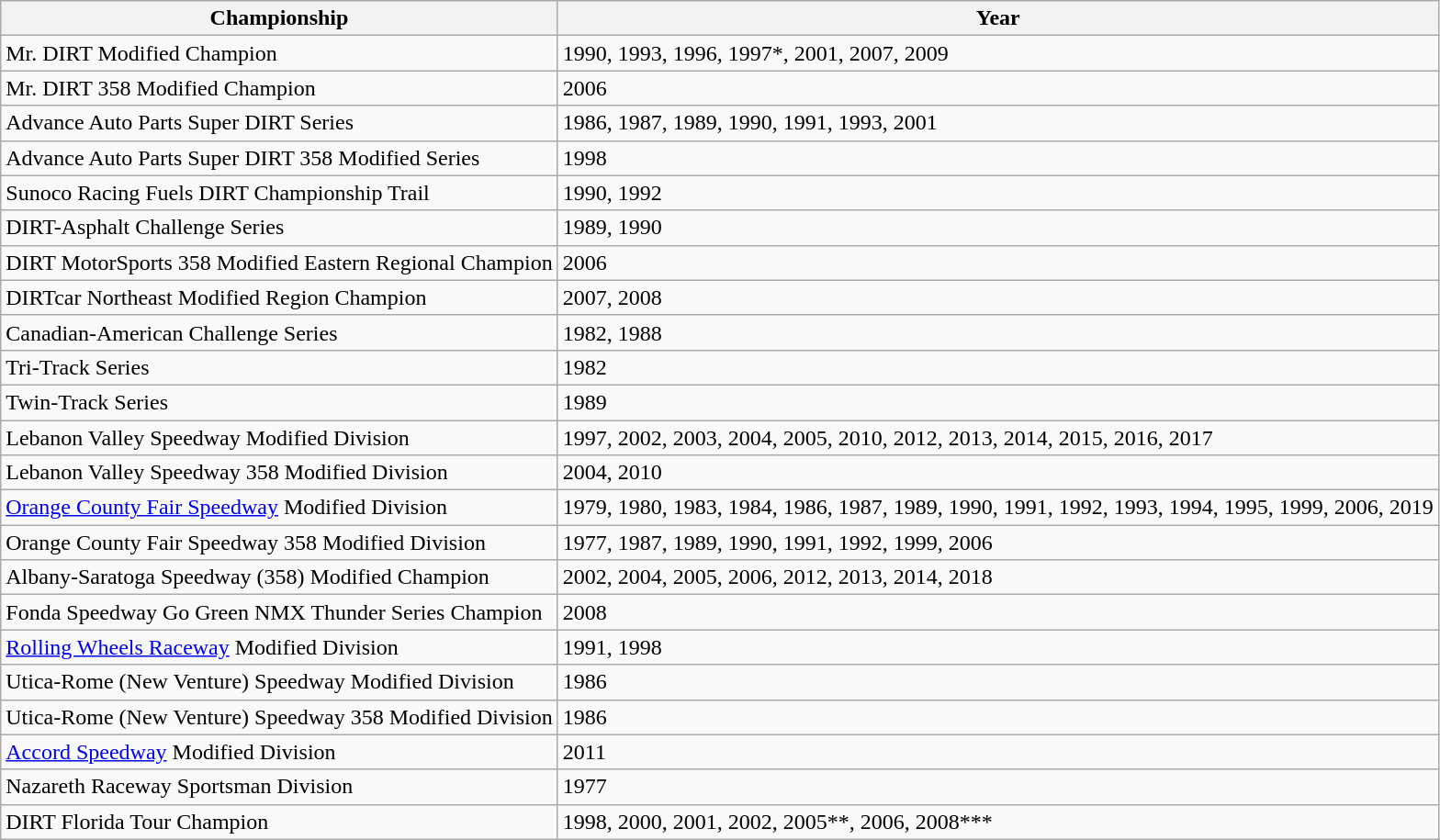<table class="wikitable">
<tr>
<th>Championship</th>
<th>Year</th>
</tr>
<tr>
<td>Mr. DIRT Modified Champion</td>
<td>1990, 1993, 1996, 1997*, 2001, 2007, 2009</td>
</tr>
<tr>
<td>Mr. DIRT 358 Modified Champion</td>
<td>2006</td>
</tr>
<tr>
<td>Advance Auto Parts Super DIRT Series</td>
<td>1986, 1987, 1989, 1990, 1991, 1993, 2001</td>
</tr>
<tr>
<td>Advance Auto Parts Super DIRT 358 Modified Series</td>
<td>1998</td>
</tr>
<tr>
<td>Sunoco Racing Fuels DIRT Championship Trail</td>
<td>1990, 1992</td>
</tr>
<tr>
<td>DIRT-Asphalt Challenge Series</td>
<td>1989, 1990</td>
</tr>
<tr>
<td>DIRT MotorSports 358 Modified Eastern Regional Champion</td>
<td>2006</td>
</tr>
<tr>
<td>DIRTcar Northeast Modified Region Champion</td>
<td>2007, 2008</td>
</tr>
<tr>
<td>Canadian-American Challenge Series</td>
<td>1982, 1988</td>
</tr>
<tr>
<td>Tri-Track Series</td>
<td>1982</td>
</tr>
<tr>
<td>Twin-Track Series</td>
<td>1989</td>
</tr>
<tr>
<td>Lebanon Valley Speedway Modified Division</td>
<td>1997, 2002, 2003, 2004, 2005, 2010, 2012, 2013, 2014, 2015, 2016, 2017</td>
</tr>
<tr>
<td>Lebanon Valley Speedway 358 Modified Division</td>
<td>2004, 2010</td>
</tr>
<tr>
<td><a href='#'>Orange County Fair Speedway</a> Modified Division</td>
<td>1979, 1980, 1983, 1984, 1986, 1987, 1989, 1990, 1991, 1992, 1993, 1994, 1995, 1999, 2006, 2019</td>
</tr>
<tr>
<td>Orange County Fair Speedway 358 Modified Division</td>
<td>1977, 1987, 1989, 1990, 1991, 1992, 1999, 2006</td>
</tr>
<tr>
<td>Albany-Saratoga Speedway (358) Modified Champion</td>
<td>2002, 2004, 2005, 2006, 2012, 2013, 2014, 2018</td>
</tr>
<tr>
<td>Fonda Speedway Go Green NMX Thunder Series Champion</td>
<td>2008</td>
</tr>
<tr>
<td><a href='#'>Rolling Wheels Raceway</a> Modified Division</td>
<td>1991, 1998</td>
</tr>
<tr>
<td>Utica-Rome (New Venture) Speedway Modified Division</td>
<td>1986</td>
</tr>
<tr>
<td>Utica-Rome (New Venture) Speedway 358 Modified Division</td>
<td>1986</td>
</tr>
<tr>
<td><a href='#'>Accord Speedway</a> Modified Division</td>
<td>2011</td>
</tr>
<tr>
<td>Nazareth Raceway Sportsman Division</td>
<td>1977</td>
</tr>
<tr>
<td>DIRT Florida Tour Champion</td>
<td>1998, 2000, 2001, 2002, 2005**, 2006, 2008***</td>
</tr>
</table>
